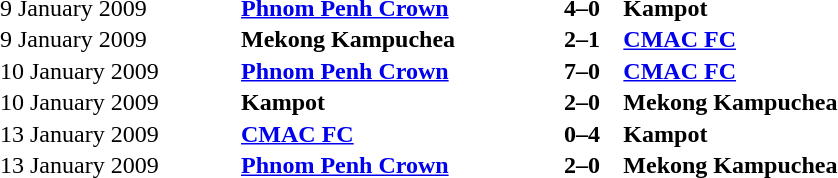<table width=50% cellspacing=1>
<tr>
<th></th>
<th></th>
<th></th>
</tr>
<tr>
<td>9 January 2009</td>
<td align=left><strong><a href='#'>Phnom Penh Crown</a></strong></td>
<td align=left><strong>4–0</strong></td>
<td><strong>Kampot</strong></td>
</tr>
<tr>
<td>9 January 2009</td>
<td align=left><strong>Mekong Kampuchea</strong></td>
<td align=left><strong>2–1</strong></td>
<td><strong><a href='#'>CMAC FC</a></strong></td>
</tr>
<tr>
<td>10 January 2009</td>
<td align=left><strong><a href='#'>Phnom Penh Crown</a></strong></td>
<td align=left><strong>7–0</strong></td>
<td><strong><a href='#'>CMAC FC</a></strong></td>
</tr>
<tr>
<td>10 January 2009</td>
<td align=left><strong>Kampot</strong></td>
<td align=left><strong>2–0</strong></td>
<td><strong>Mekong Kampuchea</strong></td>
</tr>
<tr>
<td>13 January 2009</td>
<td align=left><strong><a href='#'>CMAC FC</a></strong></td>
<td align=left><strong>0–4</strong></td>
<td><strong>Kampot</strong></td>
</tr>
<tr>
<td>13 January 2009</td>
<td align=left><strong><a href='#'>Phnom Penh Crown</a></strong></td>
<td align=left><strong>2–0</strong></td>
<td><strong>Mekong Kampuchea</strong></td>
</tr>
</table>
